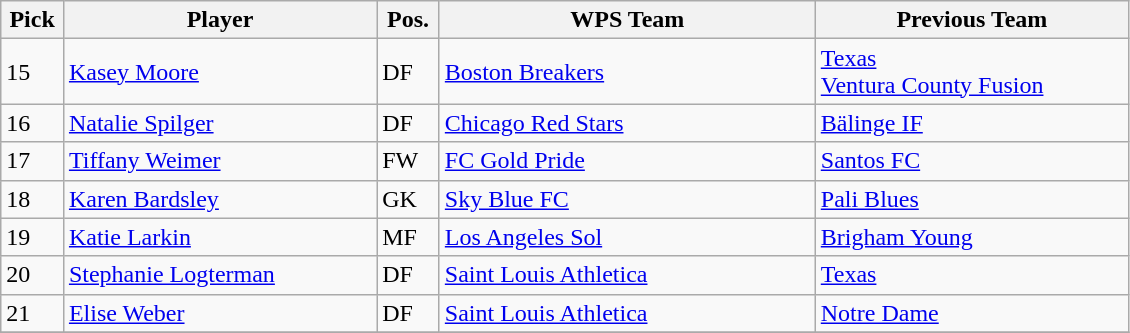<table class="wikitable">
<tr>
<th width="5%">Pick</th>
<th width="25%">Player</th>
<th width="5%">Pos.</th>
<th width="30%">WPS Team</th>
<th width="25%">Previous Team</th>
</tr>
<tr>
<td>15</td>
<td><a href='#'>Kasey Moore</a></td>
<td>DF</td>
<td><a href='#'>Boston Breakers</a></td>
<td><a href='#'>Texas</a><br><a href='#'>Ventura County Fusion</a></td>
</tr>
<tr>
<td>16</td>
<td><a href='#'>Natalie Spilger</a></td>
<td>DF</td>
<td><a href='#'>Chicago Red Stars</a></td>
<td><a href='#'>Bälinge IF</a></td>
</tr>
<tr>
<td>17</td>
<td><a href='#'>Tiffany Weimer</a></td>
<td>FW</td>
<td><a href='#'>FC Gold Pride</a></td>
<td><a href='#'>Santos FC</a></td>
</tr>
<tr>
<td>18</td>
<td><a href='#'>Karen Bardsley</a></td>
<td>GK</td>
<td><a href='#'>Sky Blue FC</a></td>
<td><a href='#'>Pali Blues</a></td>
</tr>
<tr>
<td>19</td>
<td><a href='#'>Katie Larkin</a></td>
<td>MF</td>
<td><a href='#'>Los Angeles Sol</a></td>
<td><a href='#'>Brigham Young</a></td>
</tr>
<tr>
<td>20</td>
<td><a href='#'>Stephanie Logterman</a></td>
<td>DF</td>
<td><a href='#'>Saint Louis Athletica</a></td>
<td><a href='#'>Texas</a></td>
</tr>
<tr>
<td>21</td>
<td><a href='#'>Elise Weber</a></td>
<td>DF</td>
<td><a href='#'>Saint Louis Athletica</a></td>
<td><a href='#'>Notre Dame</a></td>
</tr>
<tr>
</tr>
</table>
